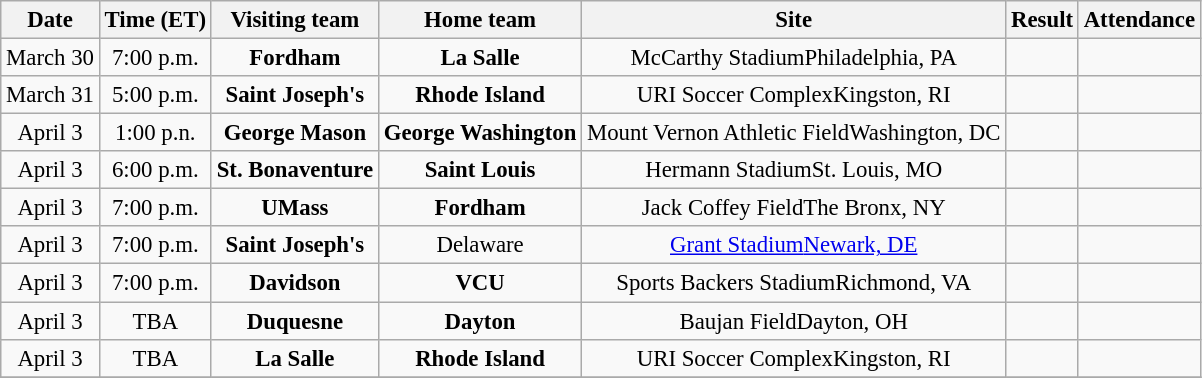<table class="wikitable" style="font-size:95%; text-align: center;">
<tr>
<th>Date</th>
<th>Time (ET)</th>
<th>Visiting team</th>
<th>Home team</th>
<th>Site</th>
<th>Result</th>
<th>Attendance</th>
</tr>
<tr>
<td>March 30</td>
<td>7:00 p.m.</td>
<td><strong>Fordham</strong></td>
<td><strong>La Salle</strong></td>
<td>McCarthy StadiumPhiladelphia, PA</td>
<td></td>
<td></td>
</tr>
<tr>
<td>March 31</td>
<td>5:00 p.m.</td>
<td><strong>Saint Joseph's</strong></td>
<td><strong>Rhode Island</strong></td>
<td>URI Soccer ComplexKingston, RI</td>
<td></td>
<td></td>
</tr>
<tr>
<td>April 3</td>
<td>1:00 p.n.</td>
<td><strong>George Mason</strong></td>
<td><strong>George Washington</strong></td>
<td>Mount Vernon Athletic FieldWashington, DC</td>
<td></td>
<td></td>
</tr>
<tr>
<td>April 3</td>
<td>6:00 p.m.</td>
<td><strong>St. Bonaventure</strong></td>
<td><strong>Saint Louis</strong></td>
<td>Hermann StadiumSt. Louis, MO</td>
<td></td>
<td></td>
</tr>
<tr>
<td>April 3</td>
<td>7:00 p.m.</td>
<td><strong>UMass</strong></td>
<td><strong>Fordham</strong></td>
<td>Jack Coffey FieldThe Bronx, NY</td>
<td></td>
<td></td>
</tr>
<tr>
<td>April 3</td>
<td>7:00 p.m.</td>
<td><strong>Saint Joseph's</strong></td>
<td>Delaware</td>
<td><a href='#'>Grant Stadium</a><a href='#'>Newark, DE</a></td>
<td></td>
<td></td>
</tr>
<tr>
<td>April 3</td>
<td>7:00 p.m.</td>
<td><strong>Davidson</strong></td>
<td><strong>VCU</strong></td>
<td>Sports Backers StadiumRichmond, VA</td>
<td></td>
<td></td>
</tr>
<tr>
<td>April 3</td>
<td>TBA</td>
<td><strong>Duquesne</strong></td>
<td><strong>Dayton</strong></td>
<td>Baujan FieldDayton, OH</td>
<td></td>
<td></td>
</tr>
<tr>
<td>April 3</td>
<td>TBA</td>
<td><strong>La Salle</strong></td>
<td><strong>Rhode Island</strong></td>
<td>URI Soccer ComplexKingston, RI</td>
<td></td>
<td></td>
</tr>
<tr>
</tr>
</table>
